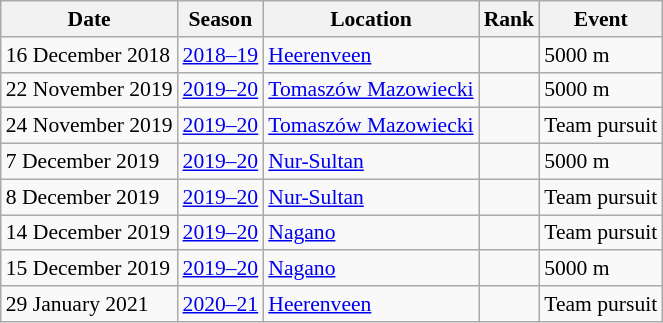<table class="wikitable sortable" style="font-size:90%" style="text-align:center">
<tr>
<th>Date</th>
<th>Season</th>
<th>Location</th>
<th>Rank</th>
<th>Event</th>
</tr>
<tr>
<td>16 December 2018</td>
<td><a href='#'>2018–19</a></td>
<td><a href='#'>Heerenveen</a></td>
<td></td>
<td>5000 m</td>
</tr>
<tr>
<td>22 November 2019</td>
<td><a href='#'>2019–20</a></td>
<td><a href='#'>Tomaszów Mazowiecki</a></td>
<td></td>
<td>5000 m</td>
</tr>
<tr>
<td>24 November 2019</td>
<td><a href='#'>2019–20</a></td>
<td><a href='#'>Tomaszów Mazowiecki</a></td>
<td></td>
<td>Team pursuit</td>
</tr>
<tr>
<td>7 December 2019</td>
<td><a href='#'>2019–20</a></td>
<td><a href='#'>Nur-Sultan</a></td>
<td></td>
<td>5000 m</td>
</tr>
<tr>
<td>8 December 2019</td>
<td><a href='#'>2019–20</a></td>
<td><a href='#'>Nur-Sultan</a></td>
<td></td>
<td>Team pursuit</td>
</tr>
<tr>
<td>14 December 2019</td>
<td><a href='#'>2019–20</a></td>
<td><a href='#'>Nagano</a></td>
<td></td>
<td>Team pursuit</td>
</tr>
<tr>
<td>15 December 2019</td>
<td><a href='#'>2019–20</a></td>
<td><a href='#'>Nagano</a></td>
<td></td>
<td>5000 m</td>
</tr>
<tr>
<td>29 January 2021</td>
<td><a href='#'>2020–21</a></td>
<td><a href='#'>Heerenveen</a></td>
<td></td>
<td>Team pursuit</td>
</tr>
</table>
